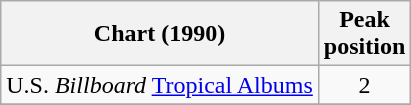<table class="wikitable">
<tr>
<th align="left">Chart (1990)</th>
<th align="left">Peak<br>position</th>
</tr>
<tr>
<td align="left">U.S. <em>Billboard</em> <a href='#'>Tropical Albums</a></td>
<td align="center">2</td>
</tr>
<tr>
</tr>
</table>
